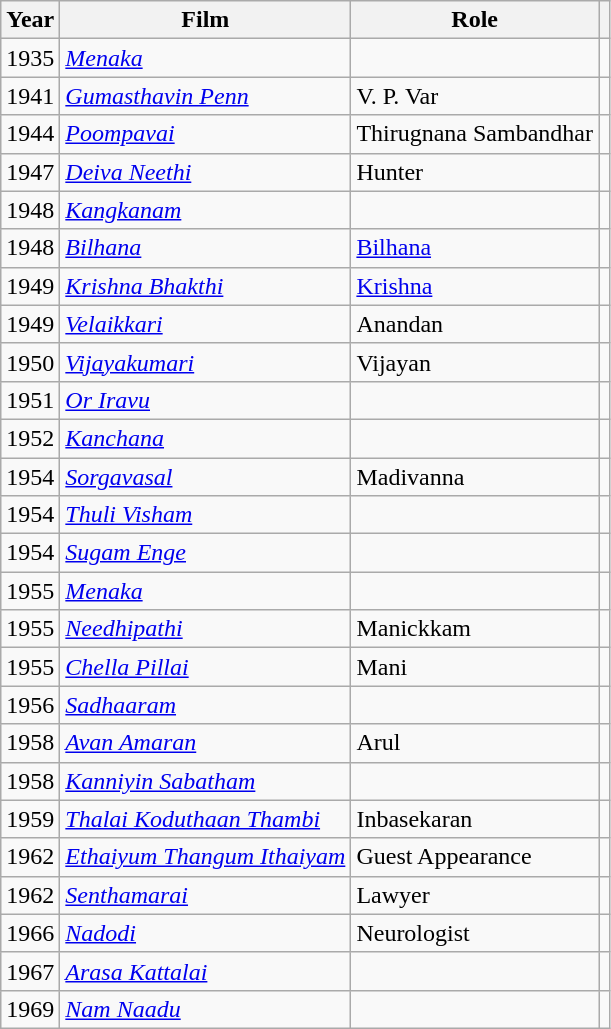<table class="wikitable">
<tr>
<th>Year</th>
<th>Film</th>
<th>Role</th>
<th></th>
</tr>
<tr>
<td>1935</td>
<td><a href='#'><em>Menaka</em></a></td>
<td></td>
<td style="text-align: center;"></td>
</tr>
<tr>
<td>1941</td>
<td><em><a href='#'>Gumasthavin Penn</a></em></td>
<td>V. P. Var</td>
<td style="text-align: center;"></td>
</tr>
<tr>
<td>1944</td>
<td><em><a href='#'>Poompavai</a></em></td>
<td>Thirugnana Sambandhar</td>
<td style="text-align: center;"></td>
</tr>
<tr>
<td>1947</td>
<td><em><a href='#'>Deiva Neethi</a></em></td>
<td>Hunter</td>
<td style="text-align: center;"></td>
</tr>
<tr>
<td>1948</td>
<td><em><a href='#'>Kangkanam</a></em></td>
<td></td>
<td style="text-align: center;"></td>
</tr>
<tr>
<td>1948</td>
<td><a href='#'><em>Bilhana</em></a></td>
<td><a href='#'>Bilhana</a></td>
<td style="text-align: center;"></td>
</tr>
<tr>
<td>1949</td>
<td><em><a href='#'>Krishna Bhakthi</a></em></td>
<td><a href='#'>Krishna</a></td>
<td style="text-align: center;"></td>
</tr>
<tr>
<td>1949</td>
<td><em><a href='#'>Velaikkari</a></em></td>
<td>Anandan</td>
<td style="text-align: center;"></td>
</tr>
<tr>
<td>1950</td>
<td><a href='#'><em>Vijayakumari</em></a></td>
<td>Vijayan</td>
<td style="text-align: center;"></td>
</tr>
<tr>
<td>1951</td>
<td><em><a href='#'>Or Iravu</a></em></td>
<td></td>
<td style="text-align: center;"></td>
</tr>
<tr>
<td>1952</td>
<td><a href='#'><em>Kanchana</em></a></td>
<td></td>
<td style="text-align: center;"></td>
</tr>
<tr>
<td>1954</td>
<td><em><a href='#'>Sorgavasal</a></em></td>
<td>Madivanna</td>
<td style="text-align: center;"></td>
</tr>
<tr>
<td>1954</td>
<td><em><a href='#'>Thuli Visham</a></em></td>
<td></td>
<td style="text-align: center;"></td>
</tr>
<tr>
<td>1954</td>
<td><em><a href='#'>Sugam Enge</a></em></td>
<td></td>
<td style="text-align: center;"></td>
</tr>
<tr>
<td>1955</td>
<td><a href='#'><em>Menaka</em></a></td>
<td></td>
<td style="text-align: center;"></td>
</tr>
<tr>
<td>1955</td>
<td><em><a href='#'>Needhipathi</a></em></td>
<td>Manickkam</td>
<td style="text-align: center;"></td>
</tr>
<tr>
<td>1955</td>
<td><em><a href='#'>Chella Pillai</a></em></td>
<td>Mani</td>
<td style="text-align: center;"></td>
</tr>
<tr>
<td>1956</td>
<td><em><a href='#'>Sadhaaram</a></em></td>
<td></td>
<td style="text-align: center;"></td>
</tr>
<tr>
<td>1958</td>
<td><em><a href='#'>Avan Amaran</a></em></td>
<td>Arul</td>
<td style="text-align: center;"></td>
</tr>
<tr>
<td>1958</td>
<td><em><a href='#'>Kanniyin Sabatham</a></em></td>
<td></td>
<td style="text-align: center;"></td>
</tr>
<tr>
<td>1959</td>
<td><em><a href='#'>Thalai Koduthaan Thambi</a></em></td>
<td>Inbasekaran</td>
<td></td>
</tr>
<tr>
<td>1962</td>
<td><em><a href='#'>Ethaiyum Thangum Ithaiyam</a></em></td>
<td>Guest Appearance</td>
<td style="text-align: center;"></td>
</tr>
<tr>
<td>1962</td>
<td><em><a href='#'>Senthamarai</a></em></td>
<td>Lawyer</td>
<td style="text-align: center;"></td>
</tr>
<tr>
<td>1966</td>
<td><em><a href='#'>Nadodi</a></em></td>
<td>Neurologist</td>
<td style="text-align: center;"></td>
</tr>
<tr>
<td>1967</td>
<td><em><a href='#'>Arasa Kattalai</a></em></td>
<td></td>
<td style="text-align: center;"></td>
</tr>
<tr>
<td>1969</td>
<td><a href='#'><em>Nam Naadu</em></a></td>
<td></td>
<td style="text-align: center;"></td>
</tr>
</table>
